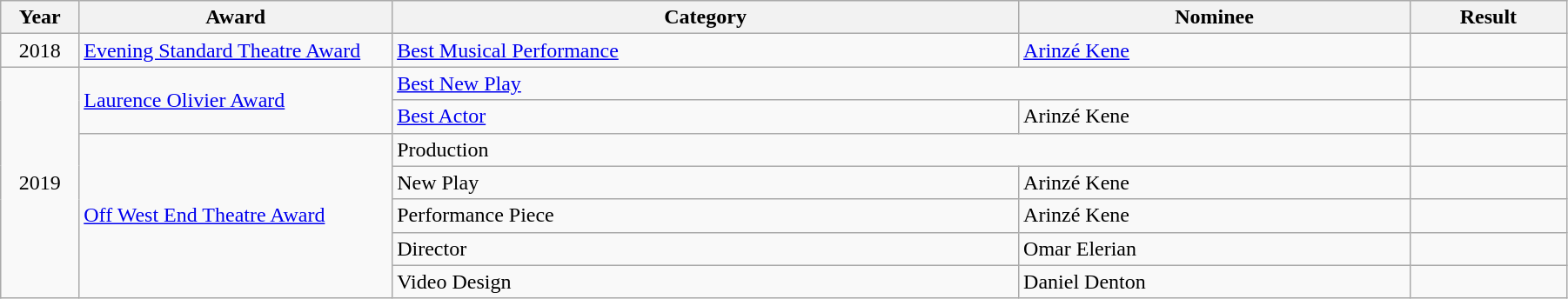<table class="wikitable" style="width: 95%;">
<tr>
<th style="width: 5%;">Year</th>
<th style="width: 20%;">Award</th>
<th style="width: 40%;">Category</th>
<th style="width: 25%;">Nominee</th>
<th style="width: 10%;">Result</th>
</tr>
<tr>
<td style="text-align: center;">2018</td>
<td><a href='#'>Evening Standard Theatre Award</a></td>
<td><a href='#'>Best Musical Performance</a></td>
<td><a href='#'>Arinzé Kene</a></td>
<td></td>
</tr>
<tr>
<td rowspan="7" style="text-align: center;">2019</td>
<td rowspan="2"><a href='#'>Laurence Olivier Award</a></td>
<td colspan="2"><a href='#'>Best New Play</a></td>
<td></td>
</tr>
<tr>
<td><a href='#'>Best Actor</a></td>
<td>Arinzé Kene</td>
<td></td>
</tr>
<tr>
<td rowspan="5"><a href='#'>Off West End Theatre Award</a></td>
<td colspan="2">Production</td>
<td></td>
</tr>
<tr>
<td>New Play</td>
<td>Arinzé Kene</td>
<td></td>
</tr>
<tr>
<td>Performance Piece</td>
<td>Arinzé Kene</td>
<td></td>
</tr>
<tr>
<td>Director</td>
<td>Omar Elerian</td>
<td></td>
</tr>
<tr>
<td>Video Design</td>
<td>Daniel Denton</td>
<td></td>
</tr>
</table>
